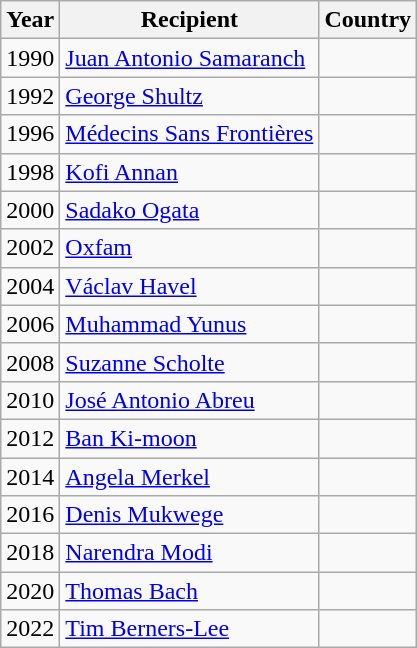<table class="wikitable sortable">
<tr>
<th>Year</th>
<th>Recipient</th>
<th>Country</th>
</tr>
<tr>
<td>1990</td>
<td><a href='#'>Juan Antonio Samaranch</a></td>
<td></td>
</tr>
<tr>
<td>1992</td>
<td><a href='#'>George Shultz</a></td>
<td></td>
</tr>
<tr>
<td>1996</td>
<td><a href='#'>Médecins Sans Frontières</a></td>
<td></td>
</tr>
<tr>
<td>1998</td>
<td><a href='#'>Kofi Annan</a></td>
<td></td>
</tr>
<tr>
<td>2000</td>
<td><a href='#'>Sadako Ogata</a></td>
<td></td>
</tr>
<tr>
<td>2002</td>
<td><a href='#'>Oxfam </a></td>
<td></td>
</tr>
<tr>
<td>2004</td>
<td><a href='#'>Václav Havel</a></td>
<td></td>
</tr>
<tr>
<td>2006</td>
<td><a href='#'>Muhammad Yunus</a></td>
<td></td>
</tr>
<tr>
<td>2008</td>
<td><a href='#'>Suzanne Scholte</a></td>
<td></td>
</tr>
<tr>
<td>2010</td>
<td><a href='#'>José Antonio Abreu</a></td>
<td></td>
</tr>
<tr>
<td>2012</td>
<td><a href='#'>Ban Ki-moon</a></td>
<td></td>
</tr>
<tr>
<td>2014</td>
<td><a href='#'>Angela Merkel</a></td>
<td></td>
</tr>
<tr>
<td>2016</td>
<td><a href='#'>Denis Mukwege</a></td>
<td></td>
</tr>
<tr>
<td>2018</td>
<td><a href='#'>Narendra Modi</a></td>
<td></td>
</tr>
<tr>
<td>2020</td>
<td><a href='#'>Thomas Bach</a></td>
<td></td>
</tr>
<tr>
<td>2022</td>
<td><a href='#'>Tim Berners-Lee</a></td>
<td></td>
</tr>
</table>
